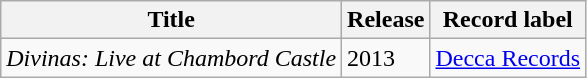<table class="wikitable">
<tr>
<th>Title</th>
<th>Release</th>
<th>Record label</th>
</tr>
<tr>
<td><em>Divinas: Live at Chambord Castle</em></td>
<td>2013</td>
<td><a href='#'>Decca Records</a></td>
</tr>
</table>
